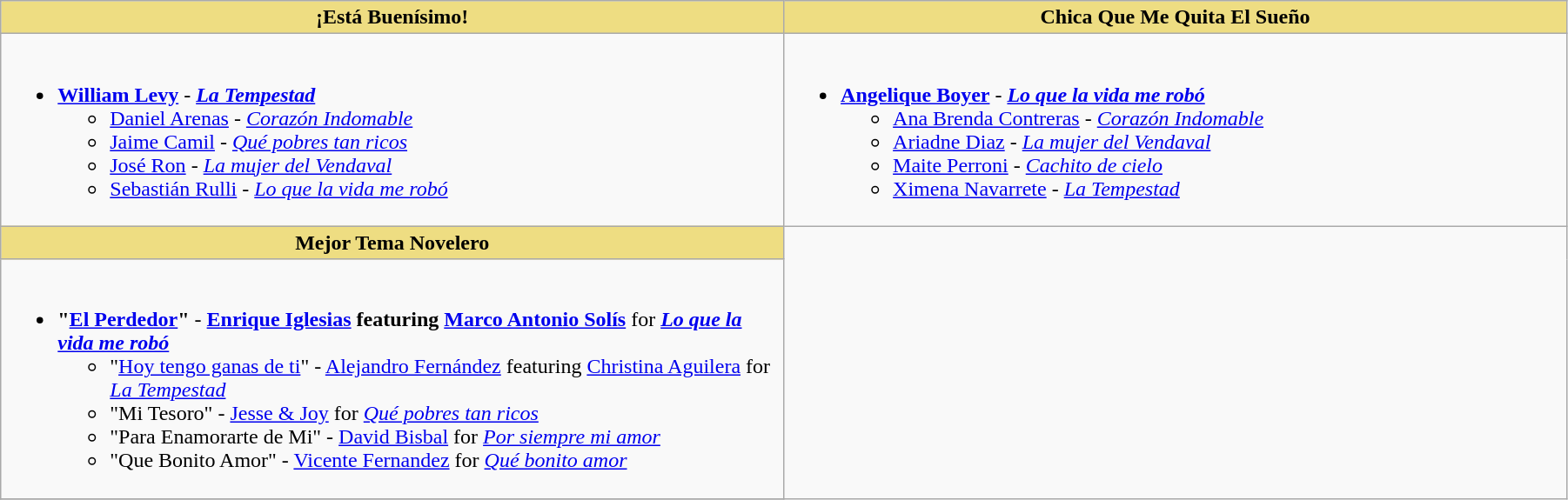<table class=wikitable width="95%">
<tr>
<th style="background:#EEDD82;" ! width="50%">¡Está Buenísimo!</th>
<th style="background:#EEDD82;" ! width="50%">Chica Que Me Quita El Sueño </th>
</tr>
<tr>
<td valign="top"><br><ul><li><strong><a href='#'>William Levy</a></strong> - <strong><em><a href='#'>La Tempestad</a></em></strong><ul><li><a href='#'>Daniel Arenas</a> - <em><a href='#'>Corazón Indomable</a></em></li><li><a href='#'>Jaime Camil</a> - <em><a href='#'>Qué pobres tan ricos</a></em></li><li><a href='#'>José Ron</a> - <em><a href='#'>La mujer del Vendaval</a></em></li><li><a href='#'>Sebastián Rulli</a> - <em><a href='#'>Lo que la vida me robó</a></em></li></ul></li></ul></td>
<td valign="top"><br><ul><li><strong><a href='#'>Angelique Boyer</a></strong> - <strong><em><a href='#'>Lo que la vida me robó</a></em></strong><ul><li><a href='#'>Ana Brenda Contreras</a> - <em><a href='#'>Corazón Indomable</a></em></li><li><a href='#'>Ariadne Diaz</a> - <em><a href='#'>La mujer del Vendaval</a></em></li><li><a href='#'>Maite Perroni</a> - <em><a href='#'>Cachito de cielo</a></em></li><li><a href='#'>Ximena Navarrete</a> - <em><a href='#'>La Tempestad</a></em></li></ul></li></ul></td>
</tr>
<tr>
<th style="background:#EEDD82;" ! width="50%">Mejor Tema Novelero</th>
</tr>
<tr>
<td valign="top"><br><ul><li><strong>"<a href='#'>El Perdedor</a>"</strong> - <strong><a href='#'>Enrique Iglesias</a> featuring <a href='#'>Marco Antonio Solís</a></strong> for <strong><em><a href='#'>Lo que la vida me robó</a></em></strong><ul><li>"<a href='#'>Hoy tengo ganas de ti</a>" - <a href='#'>Alejandro Fernández</a> featuring <a href='#'>Christina Aguilera</a> for <em><a href='#'>La Tempestad</a></em></li><li>"Mi Tesoro" - <a href='#'>Jesse & Joy</a> for <em><a href='#'>Qué pobres tan ricos</a></em></li><li>"Para Enamorarte de Mi" - <a href='#'>David Bisbal</a> for <em><a href='#'>Por siempre mi amor</a></em></li><li>"Que Bonito Amor" - <a href='#'>Vicente Fernandez</a> for <em><a href='#'>Qué bonito amor</a></em></li></ul></li></ul></td>
</tr>
<tr>
</tr>
</table>
